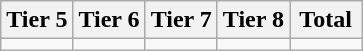<table class="wikitable">
<tr>
<th width="20%">Tier 5</th>
<th width="20%">Tier 6</th>
<th width="20%">Tier 7</th>
<th width="20%">Tier 8</th>
<th width="20%">Total</th>
</tr>
<tr>
<td></td>
<td></td>
<td></td>
<td></td>
<td></td>
</tr>
</table>
